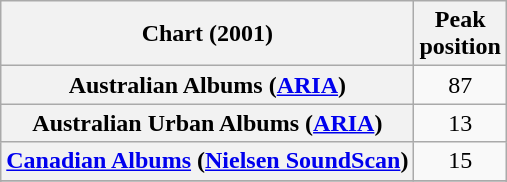<table class="wikitable sortable plainrowheaders">
<tr>
<th>Chart (2001)</th>
<th>Peak<br>position</th>
</tr>
<tr>
<th scope="row">Australian Albums (<a href='#'>ARIA</a>)</th>
<td align="center">87</td>
</tr>
<tr>
<th scope="row">Australian Urban Albums (<a href='#'>ARIA</a>)</th>
<td align="center">13</td>
</tr>
<tr>
<th scope="row"><a href='#'>Canadian Albums</a> (<a href='#'>Nielsen SoundScan</a>)</th>
<td align="center">15</td>
</tr>
<tr>
</tr>
<tr>
</tr>
</table>
